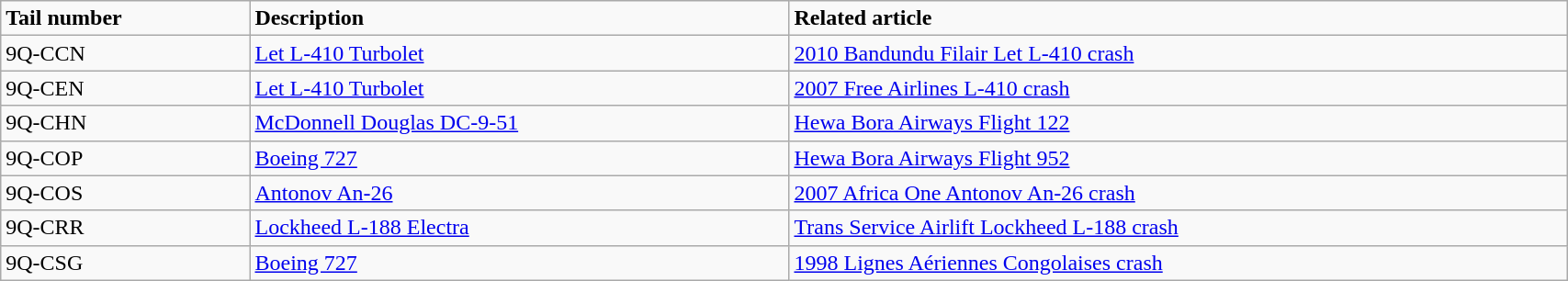<table class="wikitable" width="90%">
<tr>
<td><strong>Tail number</strong></td>
<td><strong>Description</strong></td>
<td><strong>Related article</strong></td>
</tr>
<tr>
<td>9Q-CCN</td>
<td><a href='#'>Let L-410 Turbolet</a></td>
<td><a href='#'>2010 Bandundu Filair Let L-410 crash</a></td>
</tr>
<tr>
<td>9Q-CEN</td>
<td><a href='#'>Let L-410 Turbolet</a></td>
<td><a href='#'>2007 Free Airlines L-410 crash</a></td>
</tr>
<tr>
<td>9Q-CHN</td>
<td><a href='#'>McDonnell Douglas DC-9-51</a></td>
<td><a href='#'>Hewa Bora Airways Flight 122</a></td>
</tr>
<tr>
<td>9Q-COP</td>
<td><a href='#'>Boeing 727</a></td>
<td><a href='#'>Hewa Bora Airways Flight 952</a></td>
</tr>
<tr>
<td>9Q-COS</td>
<td><a href='#'>Antonov An-26</a></td>
<td><a href='#'>2007 Africa One Antonov An-26 crash</a></td>
</tr>
<tr>
<td>9Q-CRR</td>
<td><a href='#'>Lockheed L-188 Electra</a></td>
<td><a href='#'>Trans Service Airlift Lockheed L-188 crash</a></td>
</tr>
<tr>
<td>9Q-CSG</td>
<td><a href='#'>Boeing 727</a></td>
<td><a href='#'>1998 Lignes Aériennes Congolaises crash</a></td>
</tr>
</table>
